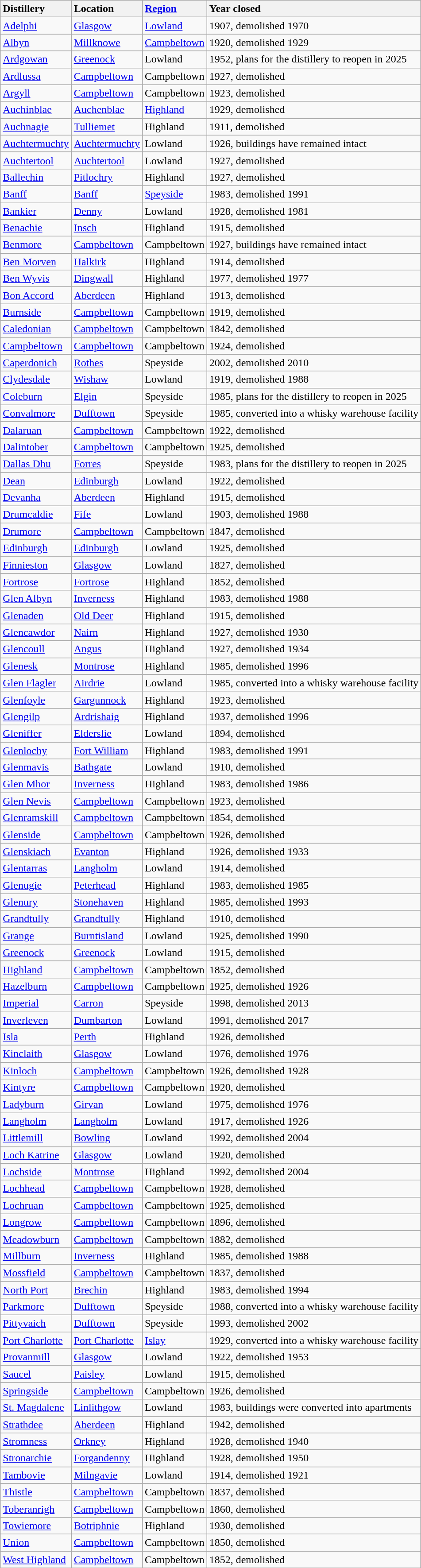<table class="sortable wikitable">
<tr>
<th style="text-align:left">Distillery</th>
<th style="text-align:left">Location</th>
<th style="text-align:left"><a href='#'>Region</a></th>
<th style="text-align:left">Year closed</th>
</tr>
<tr>
<td><a href='#'>Adelphi</a></td>
<td><a href='#'>Glasgow</a></td>
<td><a href='#'>Lowland</a></td>
<td>1907, demolished 1970</td>
</tr>
<tr>
<td><a href='#'>Albyn</a></td>
<td><a href='#'>Millknowe</a></td>
<td><a href='#'>Campbeltown</a></td>
<td>1920, demolished 1929</td>
</tr>
<tr>
<td><a href='#'>Ardgowan</a></td>
<td><a href='#'>Greenock</a></td>
<td>Lowland</td>
<td>1952, plans for the distillery to reopen in 2025</td>
</tr>
<tr>
<td><a href='#'>Ardlussa</a></td>
<td><a href='#'>Campbeltown</a></td>
<td>Campbeltown</td>
<td>1927, demolished</td>
</tr>
<tr>
<td><a href='#'>Argyll</a></td>
<td><a href='#'>Campbeltown</a></td>
<td>Campbeltown</td>
<td>1923, demolished</td>
</tr>
<tr>
<td><a href='#'>Auchinblae</a></td>
<td><a href='#'>Auchenblae</a></td>
<td><a href='#'>Highland</a></td>
<td>1929, demolished</td>
</tr>
<tr>
<td><a href='#'>Auchnagie</a></td>
<td><a href='#'>Tulliemet</a></td>
<td>Highland</td>
<td>1911, demolished</td>
</tr>
<tr>
<td><a href='#'>Auchtermuchty</a></td>
<td><a href='#'>Auchtermuchty</a></td>
<td>Lowland</td>
<td>1926, buildings have remained intact</td>
</tr>
<tr>
<td><a href='#'>Auchtertool</a></td>
<td><a href='#'>Auchtertool</a></td>
<td>Lowland</td>
<td>1927, demolished</td>
</tr>
<tr>
<td><a href='#'>Ballechin</a></td>
<td><a href='#'>Pitlochry</a></td>
<td>Highland</td>
<td>1927, demolished</td>
</tr>
<tr>
<td><a href='#'>Banff</a></td>
<td><a href='#'>Banff</a></td>
<td><a href='#'>Speyside</a></td>
<td>1983, demolished 1991</td>
</tr>
<tr>
<td><a href='#'>Bankier</a></td>
<td><a href='#'>Denny</a></td>
<td>Lowland</td>
<td>1928, demolished 1981</td>
</tr>
<tr>
<td><a href='#'>Benachie</a></td>
<td><a href='#'>Insch</a></td>
<td>Highland</td>
<td>1915, demolished</td>
</tr>
<tr>
<td><a href='#'>Benmore</a></td>
<td><a href='#'>Campbeltown</a></td>
<td>Campbeltown</td>
<td>1927, buildings have remained intact</td>
</tr>
<tr>
<td><a href='#'>Ben Morven</a></td>
<td><a href='#'>Halkirk</a></td>
<td>Highland</td>
<td>1914, demolished</td>
</tr>
<tr>
<td><a href='#'>Ben Wyvis</a></td>
<td><a href='#'>Dingwall</a></td>
<td>Highland</td>
<td>1977, demolished 1977</td>
</tr>
<tr>
<td><a href='#'>Bon Accord</a></td>
<td><a href='#'>Aberdeen</a></td>
<td>Highland</td>
<td>1913, demolished</td>
</tr>
<tr>
<td><a href='#'>Burnside</a></td>
<td><a href='#'>Campbeltown</a></td>
<td>Campbeltown</td>
<td>1919, demolished</td>
</tr>
<tr>
<td><a href='#'>Caledonian</a></td>
<td><a href='#'>Campbeltown</a></td>
<td>Campbeltown</td>
<td>1842, demolished</td>
</tr>
<tr>
<td><a href='#'>Campbeltown</a></td>
<td><a href='#'>Campbeltown</a></td>
<td>Campbeltown</td>
<td>1924, demolished</td>
</tr>
<tr>
<td><a href='#'>Caperdonich</a></td>
<td><a href='#'>Rothes</a></td>
<td>Speyside</td>
<td>2002, demolished 2010</td>
</tr>
<tr>
<td><a href='#'>Clydesdale</a></td>
<td><a href='#'>Wishaw</a></td>
<td>Lowland</td>
<td>1919, demolished 1988</td>
</tr>
<tr>
<td><a href='#'>Coleburn</a></td>
<td><a href='#'>Elgin</a></td>
<td>Speyside</td>
<td>1985, plans for the distillery to reopen in 2025</td>
</tr>
<tr>
<td><a href='#'>Convalmore</a></td>
<td><a href='#'>Dufftown</a></td>
<td>Speyside</td>
<td>1985, converted into a whisky warehouse facility</td>
</tr>
<tr>
<td><a href='#'>Dalaruan</a></td>
<td><a href='#'>Campbeltown</a></td>
<td>Campbeltown</td>
<td>1922, demolished</td>
</tr>
<tr>
<td><a href='#'>Dalintober</a></td>
<td><a href='#'>Campbeltown</a></td>
<td>Campbeltown</td>
<td>1925, demolished</td>
</tr>
<tr>
<td><a href='#'>Dallas Dhu</a></td>
<td><a href='#'>Forres</a></td>
<td>Speyside</td>
<td>1983, plans for the distillery to reopen in 2025</td>
</tr>
<tr>
<td><a href='#'>Dean</a></td>
<td><a href='#'>Edinburgh</a></td>
<td>Lowland</td>
<td>1922, demolished</td>
</tr>
<tr>
<td><a href='#'>Devanha</a></td>
<td><a href='#'>Aberdeen</a></td>
<td>Highland</td>
<td>1915, demolished</td>
</tr>
<tr>
<td><a href='#'>Drumcaldie</a></td>
<td><a href='#'>Fife</a></td>
<td>Lowland</td>
<td>1903, demolished 1988</td>
</tr>
<tr>
<td><a href='#'>Drumore</a></td>
<td><a href='#'>Campbeltown</a></td>
<td>Campbeltown</td>
<td>1847, demolished</td>
</tr>
<tr>
<td><a href='#'>Edinburgh</a></td>
<td><a href='#'>Edinburgh</a></td>
<td>Lowland</td>
<td>1925, demolished</td>
</tr>
<tr>
<td><a href='#'>Finnieston</a></td>
<td><a href='#'>Glasgow</a></td>
<td>Lowland</td>
<td>1827, demolished</td>
</tr>
<tr>
<td><a href='#'>Fortrose</a></td>
<td><a href='#'>Fortrose</a></td>
<td>Highland</td>
<td>1852, demolished</td>
</tr>
<tr>
<td><a href='#'>Glen Albyn</a></td>
<td><a href='#'>Inverness</a></td>
<td>Highland</td>
<td>1983, demolished 1988</td>
</tr>
<tr>
<td><a href='#'>Glenaden</a></td>
<td><a href='#'>Old Deer</a></td>
<td>Highland</td>
<td>1915, demolished</td>
</tr>
<tr>
<td><a href='#'>Glencawdor</a></td>
<td><a href='#'>Nairn</a></td>
<td>Highland</td>
<td>1927, demolished 1930</td>
</tr>
<tr>
<td><a href='#'>Glencoull</a></td>
<td><a href='#'>Angus</a></td>
<td>Highland</td>
<td>1927, demolished 1934</td>
</tr>
<tr>
<td><a href='#'>Glenesk</a></td>
<td><a href='#'>Montrose</a></td>
<td>Highland</td>
<td>1985, demolished 1996</td>
</tr>
<tr>
<td><a href='#'>Glen Flagler</a></td>
<td><a href='#'>Airdrie</a></td>
<td>Lowland</td>
<td>1985, converted into a whisky warehouse facility</td>
</tr>
<tr>
<td><a href='#'>Glenfoyle</a></td>
<td><a href='#'>Gargunnock</a></td>
<td>Highland</td>
<td>1923, demolished</td>
</tr>
<tr>
<td><a href='#'>Glengilp</a></td>
<td><a href='#'>Ardrishaig</a></td>
<td>Highland</td>
<td>1937, demolished 1996</td>
</tr>
<tr>
<td><a href='#'>Gleniffer</a></td>
<td><a href='#'>Elderslie</a></td>
<td>Lowland</td>
<td>1894, demolished</td>
</tr>
<tr>
<td><a href='#'>Glenlochy</a></td>
<td><a href='#'>Fort William</a></td>
<td>Highland</td>
<td>1983, demolished 1991</td>
</tr>
<tr>
<td><a href='#'>Glenmavis</a></td>
<td><a href='#'>Bathgate</a></td>
<td>Lowland</td>
<td>1910, demolished</td>
</tr>
<tr>
<td><a href='#'>Glen Mhor</a></td>
<td><a href='#'>Inverness</a></td>
<td>Highland</td>
<td>1983, demolished 1986</td>
</tr>
<tr>
<td><a href='#'>Glen Nevis</a></td>
<td><a href='#'>Campbeltown</a></td>
<td>Campbeltown</td>
<td>1923, demolished</td>
</tr>
<tr>
<td><a href='#'>Glenramskill</a></td>
<td><a href='#'>Campbeltown</a></td>
<td>Campbeltown</td>
<td>1854, demolished</td>
</tr>
<tr>
<td><a href='#'>Glenside</a></td>
<td><a href='#'>Campbeltown</a></td>
<td>Campbeltown</td>
<td>1926, demolished</td>
</tr>
<tr>
<td><a href='#'>Glenskiach</a></td>
<td><a href='#'>Evanton</a></td>
<td>Highland</td>
<td>1926, demolished 1933</td>
</tr>
<tr>
<td><a href='#'>Glentarras</a></td>
<td><a href='#'>Langholm</a></td>
<td>Lowland</td>
<td>1914, demolished</td>
</tr>
<tr>
<td><a href='#'>Glenugie</a></td>
<td><a href='#'>Peterhead</a></td>
<td>Highland</td>
<td>1983, demolished 1985</td>
</tr>
<tr>
<td><a href='#'>Glenury</a></td>
<td><a href='#'>Stonehaven</a></td>
<td>Highland</td>
<td>1985, demolished 1993</td>
</tr>
<tr>
<td><a href='#'>Grandtully</a></td>
<td><a href='#'>Grandtully</a></td>
<td>Highland</td>
<td>1910, demolished</td>
</tr>
<tr>
<td><a href='#'>Grange</a></td>
<td><a href='#'>Burntisland</a></td>
<td>Lowland</td>
<td>1925, demolished 1990</td>
</tr>
<tr>
<td><a href='#'>Greenock</a></td>
<td><a href='#'>Greenock</a></td>
<td>Lowland</td>
<td>1915, demolished</td>
</tr>
<tr>
<td><a href='#'>Highland</a></td>
<td><a href='#'>Campbeltown</a></td>
<td>Campbeltown</td>
<td>1852, demolished</td>
</tr>
<tr>
<td><a href='#'>Hazelburn</a></td>
<td><a href='#'>Campbeltown</a></td>
<td>Campbeltown</td>
<td>1925, demolished 1926</td>
</tr>
<tr>
<td><a href='#'>Imperial</a></td>
<td><a href='#'>Carron</a></td>
<td>Speyside</td>
<td>1998, demolished 2013</td>
</tr>
<tr>
<td><a href='#'>Inverleven</a></td>
<td><a href='#'>Dumbarton</a></td>
<td>Lowland</td>
<td>1991, demolished 2017</td>
</tr>
<tr>
<td><a href='#'>Isla</a></td>
<td><a href='#'>Perth</a></td>
<td>Highland</td>
<td>1926, demolished</td>
</tr>
<tr>
<td><a href='#'>Kinclaith</a></td>
<td><a href='#'>Glasgow</a></td>
<td>Lowland</td>
<td>1976, demolished 1976</td>
</tr>
<tr>
<td><a href='#'>Kinloch</a></td>
<td><a href='#'>Campbeltown</a></td>
<td>Campbeltown</td>
<td>1926, demolished 1928</td>
</tr>
<tr>
<td><a href='#'>Kintyre</a></td>
<td><a href='#'>Campbeltown</a></td>
<td>Campbeltown</td>
<td>1920, demolished</td>
</tr>
<tr>
<td><a href='#'>Ladyburn</a></td>
<td><a href='#'>Girvan</a></td>
<td>Lowland</td>
<td>1975, demolished 1976</td>
</tr>
<tr>
<td><a href='#'>Langholm</a></td>
<td><a href='#'>Langholm</a></td>
<td>Lowland</td>
<td>1917, demolished 1926</td>
</tr>
<tr>
<td><a href='#'>Littlemill</a></td>
<td><a href='#'>Bowling</a></td>
<td>Lowland</td>
<td>1992, demolished 2004</td>
</tr>
<tr>
<td><a href='#'>Loch Katrine</a></td>
<td><a href='#'>Glasgow</a></td>
<td>Lowland</td>
<td>1920, demolished</td>
</tr>
<tr>
<td><a href='#'>Lochside</a></td>
<td><a href='#'>Montrose</a></td>
<td>Highland</td>
<td>1992, demolished 2004</td>
</tr>
<tr>
<td><a href='#'>Lochhead</a></td>
<td><a href='#'>Campbeltown</a></td>
<td>Campbeltown</td>
<td>1928, demolished</td>
</tr>
<tr>
<td><a href='#'>Lochruan</a></td>
<td><a href='#'>Campbeltown</a></td>
<td>Campbeltown</td>
<td>1925, demolished</td>
</tr>
<tr>
<td><a href='#'>Longrow</a></td>
<td><a href='#'>Campbeltown</a></td>
<td>Campbeltown</td>
<td>1896, demolished</td>
</tr>
<tr>
<td><a href='#'>Meadowburn</a></td>
<td><a href='#'>Campbeltown</a></td>
<td>Campbeltown</td>
<td>1882, demolished</td>
</tr>
<tr>
<td><a href='#'>Millburn</a></td>
<td><a href='#'>Inverness</a></td>
<td>Highland</td>
<td>1985, demolished 1988</td>
</tr>
<tr>
<td><a href='#'>Mossfield</a></td>
<td><a href='#'>Campbeltown</a></td>
<td>Campbeltown</td>
<td>1837, demolished</td>
</tr>
<tr>
<td><a href='#'>North Port</a></td>
<td><a href='#'>Brechin</a></td>
<td>Highland</td>
<td>1983, demolished 1994</td>
</tr>
<tr>
<td><a href='#'>Parkmore</a></td>
<td><a href='#'>Dufftown</a></td>
<td>Speyside</td>
<td>1988, converted into a whisky warehouse facility</td>
</tr>
<tr>
<td><a href='#'>Pittyvaich</a></td>
<td><a href='#'>Dufftown</a></td>
<td>Speyside</td>
<td>1993, demolished 2002</td>
</tr>
<tr>
<td><a href='#'>Port Charlotte</a></td>
<td><a href='#'>Port Charlotte</a></td>
<td><a href='#'>Islay</a></td>
<td>1929, converted into a whisky warehouse facility</td>
</tr>
<tr>
<td><a href='#'>Provanmill</a></td>
<td><a href='#'>Glasgow</a></td>
<td>Lowland</td>
<td>1922, demolished 1953</td>
</tr>
<tr>
<td><a href='#'>Saucel</a></td>
<td><a href='#'>Paisley</a></td>
<td>Lowland</td>
<td>1915, demolished</td>
</tr>
<tr>
<td><a href='#'>Springside</a></td>
<td><a href='#'>Campbeltown</a></td>
<td>Campbeltown</td>
<td>1926, demolished</td>
</tr>
<tr>
<td><a href='#'>St. Magdalene</a></td>
<td><a href='#'>Linlithgow</a></td>
<td>Lowland</td>
<td>1983, buildings were converted into apartments</td>
</tr>
<tr>
<td><a href='#'>Strathdee</a></td>
<td><a href='#'>Aberdeen</a></td>
<td>Highland</td>
<td>1942, demolished</td>
</tr>
<tr>
<td><a href='#'>Stromness</a></td>
<td><a href='#'>Orkney</a></td>
<td>Highland</td>
<td>1928, demolished 1940</td>
</tr>
<tr>
<td><a href='#'>Stronarchie</a></td>
<td><a href='#'>Forgandenny</a></td>
<td>Highland</td>
<td>1928, demolished 1950</td>
</tr>
<tr>
<td><a href='#'>Tambovie</a></td>
<td><a href='#'>Milngavie</a></td>
<td>Lowland</td>
<td>1914, demolished 1921</td>
</tr>
<tr>
<td><a href='#'>Thistle</a></td>
<td><a href='#'>Campbeltown</a></td>
<td>Campbeltown</td>
<td>1837, demolished</td>
</tr>
<tr>
<td><a href='#'>Toberanrigh</a></td>
<td><a href='#'>Campbeltown</a></td>
<td>Campbeltown</td>
<td>1860, demolished</td>
</tr>
<tr>
<td><a href='#'>Towiemore</a></td>
<td><a href='#'>Botriphnie</a></td>
<td>Highland</td>
<td>1930, demolished</td>
</tr>
<tr>
<td><a href='#'>Union</a></td>
<td><a href='#'>Campbeltown</a></td>
<td>Campbeltown</td>
<td>1850, demolished</td>
</tr>
<tr>
<td><a href='#'>West Highland</a></td>
<td><a href='#'>Campbeltown</a></td>
<td>Campbeltown</td>
<td>1852, demolished</td>
</tr>
</table>
